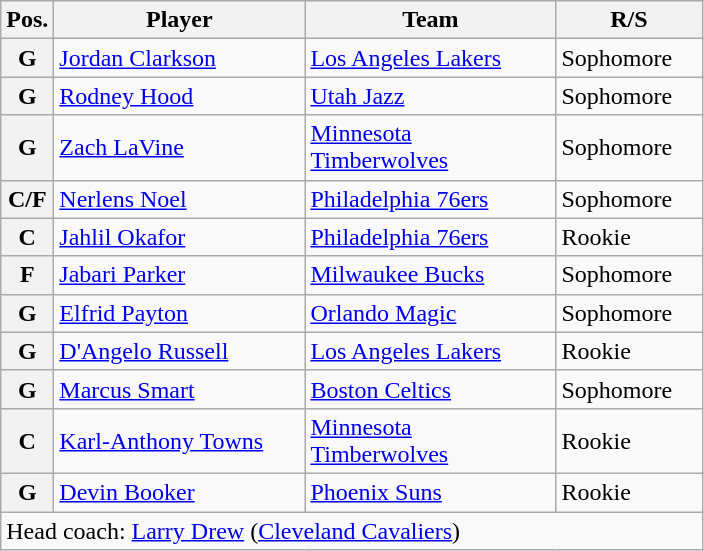<table class="wikitable">
<tr>
<th>Pos.</th>
<th style="width:160px;">Player</th>
<th width=160>Team</th>
<th width=90>R/S</th>
</tr>
<tr>
<th>G</th>
<td><a href='#'>Jordan Clarkson</a></td>
<td><a href='#'>Los Angeles Lakers</a></td>
<td>Sophomore</td>
</tr>
<tr>
<th>G</th>
<td><a href='#'>Rodney Hood</a></td>
<td><a href='#'>Utah Jazz</a></td>
<td>Sophomore</td>
</tr>
<tr>
<th>G</th>
<td><a href='#'>Zach LaVine</a></td>
<td><a href='#'>Minnesota Timberwolves</a></td>
<td>Sophomore</td>
</tr>
<tr>
<th>C/F</th>
<td><a href='#'>Nerlens Noel</a></td>
<td><a href='#'>Philadelphia 76ers</a></td>
<td>Sophomore</td>
</tr>
<tr>
<th>C</th>
<td><a href='#'>Jahlil Okafor</a></td>
<td><a href='#'>Philadelphia 76ers</a></td>
<td>Rookie</td>
</tr>
<tr>
<th>F</th>
<td><a href='#'>Jabari Parker</a></td>
<td><a href='#'>Milwaukee Bucks</a></td>
<td>Sophomore</td>
</tr>
<tr>
<th>G</th>
<td><a href='#'>Elfrid Payton</a></td>
<td><a href='#'>Orlando Magic</a></td>
<td>Sophomore</td>
</tr>
<tr>
<th>G</th>
<td><a href='#'>D'Angelo Russell</a></td>
<td><a href='#'>Los Angeles Lakers</a></td>
<td>Rookie</td>
</tr>
<tr>
<th>G</th>
<td><a href='#'>Marcus Smart</a></td>
<td><a href='#'>Boston Celtics</a></td>
<td>Sophomore</td>
</tr>
<tr>
<th>C</th>
<td><a href='#'>Karl-Anthony Towns</a></td>
<td><a href='#'>Minnesota Timberwolves</a></td>
<td>Rookie</td>
</tr>
<tr>
<th>G</th>
<td><a href='#'>Devin Booker</a></td>
<td><a href='#'>Phoenix Suns</a></td>
<td>Rookie</td>
</tr>
<tr>
<td colspan="5">Head coach: <a href='#'>Larry Drew</a> (<a href='#'>Cleveland Cavaliers</a>)</td>
</tr>
</table>
